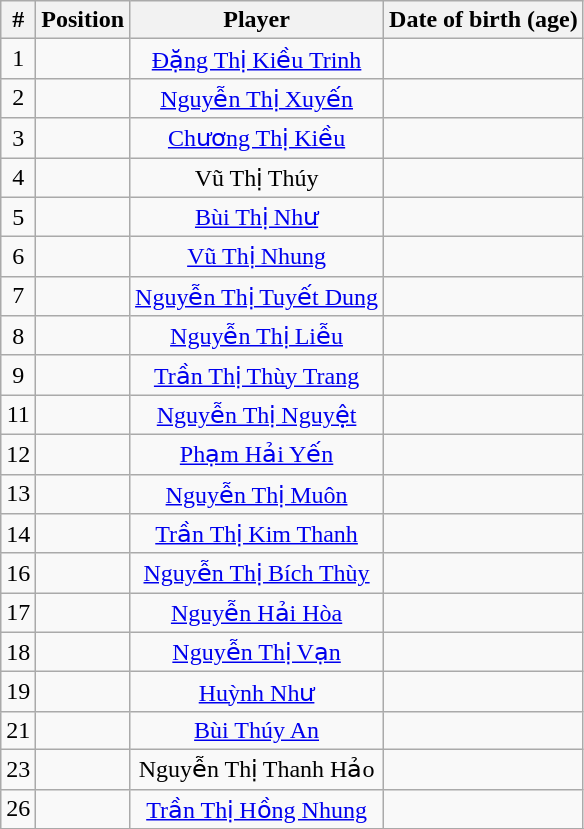<table class="wikitable sortable" style="text-align: center;">
<tr>
<th>#</th>
<th>Position</th>
<th>Player</th>
<th>Date of birth (age)</th>
</tr>
<tr>
<td>1</td>
<td></td>
<td><a href='#'>Đặng Thị Kiều Trinh</a></td>
<td></td>
</tr>
<tr>
<td>2</td>
<td></td>
<td><a href='#'>Nguyễn Thị Xuyến</a></td>
<td></td>
</tr>
<tr>
<td>3</td>
<td></td>
<td><a href='#'>Chương Thị Kiều</a></td>
<td></td>
</tr>
<tr>
<td>4</td>
<td></td>
<td>Vũ Thị Thúy</td>
<td></td>
</tr>
<tr>
<td>5</td>
<td></td>
<td><a href='#'>Bùi Thị Như</a></td>
<td></td>
</tr>
<tr>
<td>6</td>
<td></td>
<td><a href='#'>Vũ Thị Nhung</a></td>
<td></td>
</tr>
<tr>
<td>7</td>
<td></td>
<td><a href='#'>Nguyễn Thị Tuyết Dung</a></td>
<td></td>
</tr>
<tr>
<td>8</td>
<td></td>
<td><a href='#'>Nguyễn Thị Liễu</a></td>
<td></td>
</tr>
<tr>
<td>9</td>
<td></td>
<td><a href='#'>Trần Thị Thùy Trang</a></td>
<td></td>
</tr>
<tr>
<td>11</td>
<td></td>
<td><a href='#'>Nguyễn Thị Nguyệt</a></td>
<td></td>
</tr>
<tr>
<td>12</td>
<td></td>
<td><a href='#'>Phạm Hải Yến</a></td>
<td></td>
</tr>
<tr>
<td>13</td>
<td></td>
<td><a href='#'>Nguyễn Thị Muôn</a></td>
<td></td>
</tr>
<tr>
<td>14</td>
<td></td>
<td><a href='#'>Trần Thị Kim Thanh</a></td>
<td></td>
</tr>
<tr>
<td>16</td>
<td></td>
<td><a href='#'>Nguyễn Thị Bích Thùy</a></td>
<td></td>
</tr>
<tr>
<td>17</td>
<td></td>
<td><a href='#'>Nguyễn Hải Hòa</a></td>
<td></td>
</tr>
<tr>
<td>18</td>
<td></td>
<td><a href='#'>Nguyễn Thị Vạn</a></td>
<td></td>
</tr>
<tr>
<td>19</td>
<td></td>
<td><a href='#'>Huỳnh Như</a></td>
<td></td>
</tr>
<tr>
<td>21</td>
<td></td>
<td><a href='#'>Bùi Thúy An</a></td>
<td></td>
</tr>
<tr>
<td>23</td>
<td></td>
<td>Nguyễn Thị Thanh Hảo</td>
<td></td>
</tr>
<tr>
<td>26</td>
<td></td>
<td><a href='#'>Trần Thị Hồng Nhung</a></td>
<td></td>
</tr>
<tr>
</tr>
</table>
